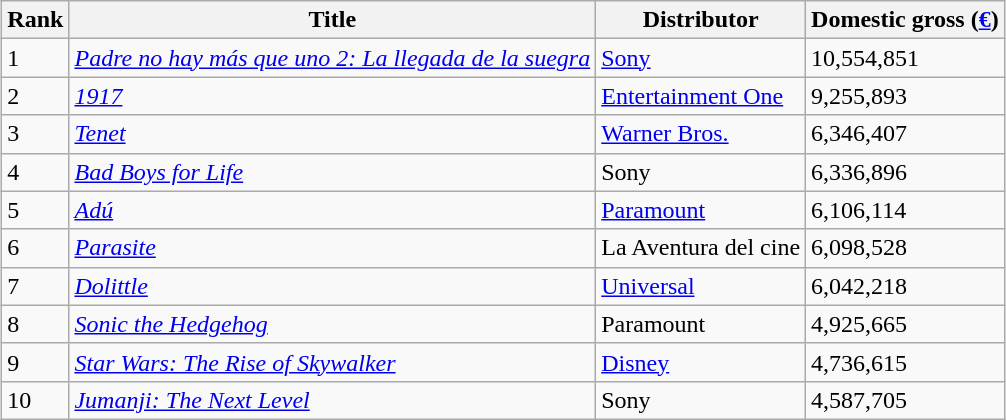<table class="wikitable sortable" style="margin:auto; margin:auto;">
<tr>
<th>Rank</th>
<th>Title</th>
<th>Distributor</th>
<th>Domestic gross (<a href='#'>€</a>)</th>
</tr>
<tr>
<td>1</td>
<td><em><a href='#'>Padre no hay más que uno 2: La llegada de la suegra</a></em></td>
<td><a href='#'>Sony</a></td>
<td>10,554,851</td>
</tr>
<tr>
<td>2</td>
<td><em><a href='#'>1917</a></em></td>
<td><a href='#'>Entertainment One</a></td>
<td>9,255,893</td>
</tr>
<tr>
<td>3</td>
<td><em><a href='#'>Tenet</a></em></td>
<td><a href='#'>Warner Bros.</a></td>
<td>6,346,407</td>
</tr>
<tr>
<td>4</td>
<td><em><a href='#'>Bad Boys for Life</a></em></td>
<td>Sony</td>
<td>6,336,896</td>
</tr>
<tr>
<td>5</td>
<td><em><a href='#'>Adú</a></em></td>
<td><a href='#'>Paramount</a></td>
<td>6,106,114</td>
</tr>
<tr>
<td>6</td>
<td><em><a href='#'>Parasite</a></em></td>
<td>La Aventura del cine</td>
<td>6,098,528</td>
</tr>
<tr>
<td>7</td>
<td><em><a href='#'>Dolittle</a></em></td>
<td><a href='#'>Universal</a></td>
<td>6,042,218</td>
</tr>
<tr>
<td>8</td>
<td><em><a href='#'>Sonic the Hedgehog</a></em></td>
<td>Paramount</td>
<td>4,925,665</td>
</tr>
<tr>
<td>9</td>
<td><em><a href='#'>Star Wars: The Rise of Skywalker</a></em></td>
<td><a href='#'>Disney</a></td>
<td>4,736,615</td>
</tr>
<tr>
<td>10</td>
<td><em><a href='#'>Jumanji: The Next Level</a></em></td>
<td>Sony</td>
<td>4,587,705</td>
</tr>
</table>
